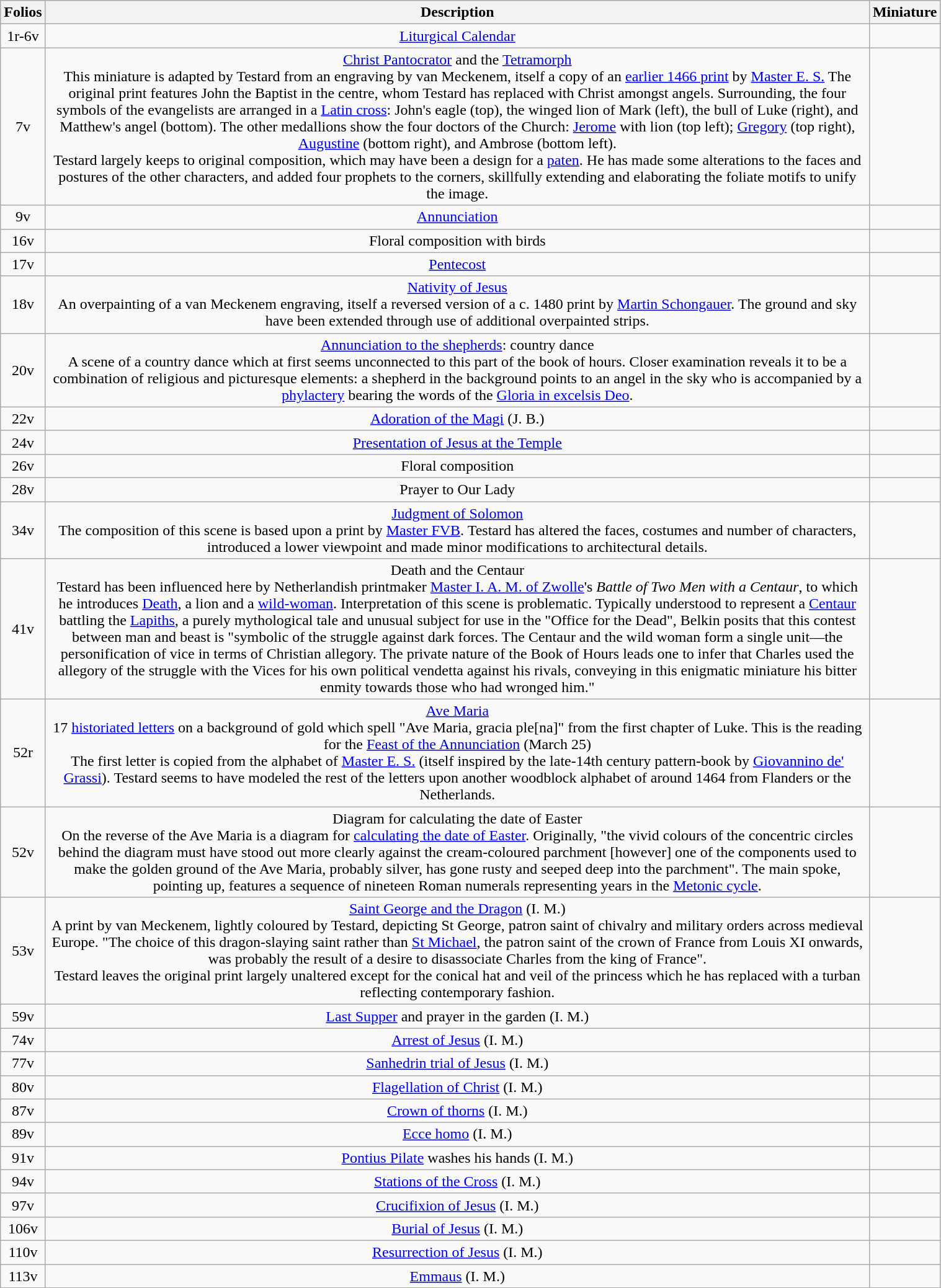<table class="wikitable" style="text-align:center; width:80%;">
<tr>
<th scope=col>Folios</th>
<th scope=col>Description</th>
<th scope=col>Miniature</th>
</tr>
<tr>
<td>1r-6v</td>
<td><a href='#'>Liturgical Calendar</a></td>
<td></td>
</tr>
<tr>
<td>7v</td>
<td><a href='#'>Christ Pantocrator</a> and the <a href='#'>Tetramorph</a><br>This miniature is adapted by Testard from an engraving by van Meckenem, itself a copy of an <a href='#'>earlier 1466 print</a> by <a href='#'>Master E. S.</a> The original print features John the Baptist in the centre, whom Testard has replaced with Christ amongst angels. Surrounding, the four symbols of the evangelists are arranged in a <a href='#'>Latin cross</a>: John's eagle (top), the winged lion of Mark (left), the bull of Luke (right), and Matthew's angel (bottom). The other medallions show the four doctors of the Church: <a href='#'>Jerome</a> with lion (top left); <a href='#'>Gregory</a> (top right), <a href='#'>Augustine</a> (bottom right), and Ambrose (bottom left).<br>Testard largely keeps to original composition, which may have been a design for a <a href='#'>paten</a>. He has made some alterations to the faces and postures of the other characters, and added four prophets to the corners, skillfully extending and elaborating the foliate motifs to unify the image.</td>
<td></td>
</tr>
<tr>
<td>9v</td>
<td><a href='#'>Annunciation</a></td>
<td></td>
</tr>
<tr>
<td>16v</td>
<td>Floral composition with birds</td>
<td></td>
</tr>
<tr>
<td>17v</td>
<td><a href='#'>Pentecost</a></td>
<td></td>
</tr>
<tr>
<td>18v</td>
<td><a href='#'>Nativity of Jesus</a><br>An overpainting of a van Meckenem engraving, itself a reversed version of a c. 1480 print by <a href='#'>Martin Schongauer</a>. The ground and sky have been extended through use of additional overpainted strips.</td>
<td></td>
</tr>
<tr>
<td>20v</td>
<td><a href='#'>Annunciation to the shepherds</a>: country dance<br>A scene of a country dance which at first seems unconnected to this part of the book of hours. Closer examination reveals it to be a combination of religious and picturesque elements: a shepherd in the background points to an angel in the sky who is accompanied by a <a href='#'>phylactery</a> bearing the words of the <a href='#'>Gloria in excelsis Deo</a>.</td>
<td></td>
</tr>
<tr>
<td>22v</td>
<td><a href='#'>Adoration of the Magi</a> (J. B.)</td>
<td></td>
</tr>
<tr>
<td>24v</td>
<td><a href='#'>Presentation of Jesus at the Temple</a></td>
<td></td>
</tr>
<tr>
<td>26v</td>
<td>Floral composition</td>
<td></td>
</tr>
<tr>
<td>28v</td>
<td>Prayer to Our Lady</td>
<td></td>
</tr>
<tr>
<td>34v</td>
<td><a href='#'>Judgment of Solomon</a><br>The composition of this scene is based upon a print by <a href='#'>Master FVB</a>. Testard has altered the faces, costumes and number of characters, introduced a lower viewpoint and made minor modifications to architectural details.</td>
<td></td>
</tr>
<tr>
<td>41v</td>
<td>Death and the Centaur<br>Testard has been influenced here by Netherlandish printmaker <a href='#'>Master I. A. M. of Zwolle</a>'s <em>Battle of Two Men with a Centaur</em>, to which he introduces <a href='#'>Death</a>, a lion and a <a href='#'>wild-woman</a>. Interpretation of this scene is problematic. Typically understood to represent a <a href='#'>Centaur</a> battling the <a href='#'>Lapiths</a>, a purely mythological tale and unusual subject for use in the "Office for the Dead", Belkin posits that this contest between man and beast is "symbolic of the struggle against dark forces. The Centaur and the wild woman form a single unit—the personification of vice in terms of Christian allegory. The private nature of the Book of Hours leads one to infer that Charles used the allegory of the struggle with the Vices for his own political vendetta against his rivals, conveying in this enigmatic miniature his bitter enmity towards those who had wronged him."</td>
<td></td>
</tr>
<tr>
<td>52r</td>
<td><a href='#'>Ave Maria</a><br>17 <a href='#'>historiated letters</a> on a background of gold which spell "Ave Maria, gracia ple[na]" from the first chapter of Luke. This is the reading for the <a href='#'>Feast of the Annunciation</a> (March 25)<br>The first letter is copied from the alphabet of <a href='#'>Master E. S.</a> (itself inspired by the late-14th century pattern-book by <a href='#'>Giovannino de' Grassi</a>). Testard seems to have modeled the rest of the letters upon another woodblock alphabet of around 1464 from Flanders or the Netherlands.</td>
<td></td>
</tr>
<tr>
<td>52v</td>
<td>Diagram for calculating the date of Easter<br>On the reverse of the Ave Maria is a diagram for <a href='#'>calculating the date of Easter</a>. Originally, "the vivid colours of the concentric circles behind the diagram must have stood out more clearly against the cream-coloured parchment [however] one of the components used to make the golden ground of the Ave Maria, probably silver, has gone rusty and seeped deep into the parchment". The main spoke, pointing up, features a sequence of nineteen Roman numerals representing years in the <a href='#'>Metonic cycle</a>.</td>
<td></td>
</tr>
<tr>
<td>53v</td>
<td><a href='#'>Saint George and the Dragon</a> (I. M.)<br>A print by van Meckenem, lightly coloured by Testard, depicting St George, patron saint of chivalry and military orders across medieval Europe. "The choice of this dragon-slaying saint rather than <a href='#'>St Michael</a>, the patron saint of the crown of France from Louis XI onwards, was probably the result of a desire to disassociate Charles from the king of France".<br>Testard leaves the original print largely unaltered except for the conical hat and veil of the princess which he has replaced with a turban reflecting contemporary fashion.</td>
<td></td>
</tr>
<tr>
<td>59v</td>
<td><a href='#'>Last Supper</a> and prayer in the garden (I. M.)</td>
<td></td>
</tr>
<tr>
<td>74v</td>
<td><a href='#'>Arrest of Jesus</a> (I. M.)</td>
<td></td>
</tr>
<tr>
<td>77v</td>
<td><a href='#'>Sanhedrin trial of Jesus</a> (I. M.)</td>
<td></td>
</tr>
<tr>
<td>80v</td>
<td><a href='#'>Flagellation of Christ</a> (I. M.)</td>
<td></td>
</tr>
<tr>
<td>87v</td>
<td><a href='#'>Crown of thorns</a> (I. M.)</td>
<td></td>
</tr>
<tr>
<td>89v</td>
<td><a href='#'>Ecce homo</a> (I. M.)</td>
<td></td>
</tr>
<tr>
<td>91v</td>
<td><a href='#'>Pontius Pilate</a> washes his hands (I. M.)</td>
<td></td>
</tr>
<tr>
<td>94v</td>
<td><a href='#'>Stations of the Cross</a> (I. M.)</td>
<td></td>
</tr>
<tr>
<td>97v</td>
<td><a href='#'>Crucifixion of Jesus</a> (I. M.)</td>
<td></td>
</tr>
<tr>
<td>106v</td>
<td><a href='#'>Burial of Jesus</a> (I. M.)</td>
<td></td>
</tr>
<tr>
<td>110v</td>
<td><a href='#'>Resurrection of Jesus</a> (I. M.)</td>
<td></td>
</tr>
<tr>
<td>113v</td>
<td><a href='#'>Emmaus</a> (I. M.)</td>
<td></td>
</tr>
</table>
